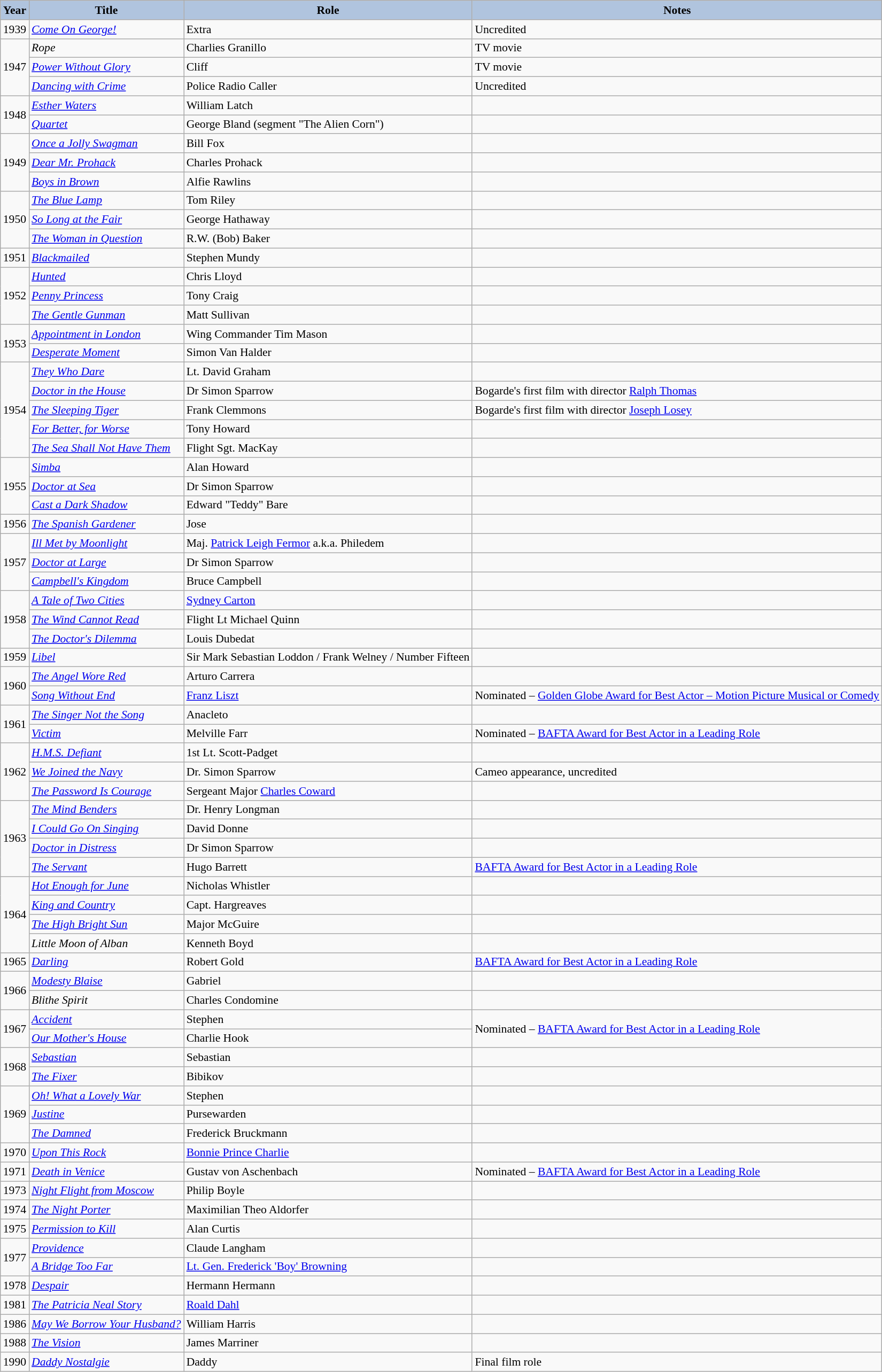<table class="wikitable" style="font-size:90%">
<tr style="text-align:center;">
<th style="background:#B0C4DE;">Year</th>
<th style="background:#B0C4DE;">Title</th>
<th style="background:#B0C4DE;">Role</th>
<th style="background:#B0C4DE;">Notes</th>
</tr>
<tr>
<td>1939</td>
<td><em><a href='#'>Come On George!</a></em></td>
<td>Extra</td>
<td>Uncredited</td>
</tr>
<tr>
<td rowspan="3">1947</td>
<td><em>Rope</em></td>
<td>Charlies Granillo</td>
<td>TV movie</td>
</tr>
<tr>
<td><em><a href='#'>Power Without Glory</a></em></td>
<td>Cliff</td>
<td>TV movie</td>
</tr>
<tr>
<td><em><a href='#'>Dancing with Crime</a></em></td>
<td>Police Radio Caller</td>
<td>Uncredited</td>
</tr>
<tr>
<td rowspan="2">1948</td>
<td><em><a href='#'>Esther Waters</a></em></td>
<td>William Latch</td>
<td></td>
</tr>
<tr>
<td><em><a href='#'>Quartet</a></em></td>
<td>George Bland (segment "The Alien Corn")</td>
<td></td>
</tr>
<tr>
<td rowspan=3>1949</td>
<td><em><a href='#'>Once a Jolly Swagman</a></em></td>
<td>Bill Fox</td>
<td></td>
</tr>
<tr>
<td><em><a href='#'>Dear Mr. Prohack</a></em></td>
<td>Charles Prohack</td>
<td></td>
</tr>
<tr>
<td><em><a href='#'>Boys in Brown</a></em></td>
<td>Alfie Rawlins</td>
<td></td>
</tr>
<tr>
<td rowspan=3>1950</td>
<td><em><a href='#'>The Blue Lamp</a></em></td>
<td>Tom Riley</td>
<td></td>
</tr>
<tr>
<td><em><a href='#'>So Long at the Fair</a></em></td>
<td>George Hathaway</td>
<td></td>
</tr>
<tr>
<td><em><a href='#'>The Woman in Question</a></em></td>
<td>R.W. (Bob) Baker</td>
<td></td>
</tr>
<tr>
<td>1951</td>
<td><em><a href='#'>Blackmailed</a></em></td>
<td>Stephen Mundy</td>
<td></td>
</tr>
<tr>
<td rowspan=3>1952</td>
<td><em><a href='#'>Hunted</a></em></td>
<td>Chris Lloyd</td>
<td></td>
</tr>
<tr>
<td><em><a href='#'>Penny Princess</a></em></td>
<td>Tony Craig</td>
<td></td>
</tr>
<tr>
<td><em><a href='#'>The Gentle Gunman</a></em></td>
<td>Matt Sullivan</td>
<td></td>
</tr>
<tr>
<td rowspan=2>1953</td>
<td><em><a href='#'>Appointment in London</a></em></td>
<td>Wing Commander Tim Mason</td>
<td></td>
</tr>
<tr>
<td><em><a href='#'>Desperate Moment</a></em></td>
<td>Simon Van Halder</td>
<td></td>
</tr>
<tr>
<td rowspan=5>1954</td>
<td><em><a href='#'>They Who Dare</a></em></td>
<td>Lt. David Graham</td>
<td></td>
</tr>
<tr>
<td><em><a href='#'>Doctor in the House</a></em></td>
<td>Dr Simon Sparrow</td>
<td>Bogarde's first film with director <a href='#'>Ralph Thomas</a></td>
</tr>
<tr>
<td><em><a href='#'>The Sleeping Tiger</a></em></td>
<td>Frank Clemmons</td>
<td>Bogarde's first film with director <a href='#'>Joseph Losey</a></td>
</tr>
<tr>
<td><em><a href='#'>For Better, for Worse</a></em></td>
<td>Tony Howard</td>
<td></td>
</tr>
<tr>
<td><em><a href='#'>The Sea Shall Not Have Them</a></em></td>
<td>Flight Sgt. MacKay</td>
<td></td>
</tr>
<tr>
<td rowspan=3>1955</td>
<td><em><a href='#'>Simba</a></em></td>
<td>Alan Howard</td>
<td></td>
</tr>
<tr>
<td><em><a href='#'>Doctor at Sea</a></em></td>
<td>Dr Simon Sparrow</td>
<td></td>
</tr>
<tr>
<td><em><a href='#'>Cast a Dark Shadow</a></em></td>
<td>Edward "Teddy" Bare</td>
<td></td>
</tr>
<tr>
<td>1956</td>
<td><em><a href='#'>The Spanish Gardener</a></em></td>
<td>Jose</td>
<td></td>
</tr>
<tr>
<td rowspan=3>1957</td>
<td><em><a href='#'>Ill Met by Moonlight</a></em></td>
<td>Maj. <a href='#'>Patrick Leigh Fermor</a> a.k.a. Philedem</td>
<td></td>
</tr>
<tr>
<td><em><a href='#'>Doctor at Large</a></em></td>
<td>Dr Simon Sparrow</td>
<td></td>
</tr>
<tr>
<td><em><a href='#'>Campbell's Kingdom</a></em></td>
<td>Bruce Campbell</td>
<td></td>
</tr>
<tr>
<td rowspan=3>1958</td>
<td><em><a href='#'>A Tale of Two Cities</a></em></td>
<td><a href='#'>Sydney Carton</a></td>
<td></td>
</tr>
<tr>
<td><em><a href='#'>The Wind Cannot Read</a></em></td>
<td>Flight Lt Michael Quinn</td>
<td></td>
</tr>
<tr>
<td><em><a href='#'>The Doctor's Dilemma</a></em></td>
<td>Louis Dubedat</td>
<td></td>
</tr>
<tr>
<td>1959</td>
<td><em><a href='#'>Libel</a></em></td>
<td>Sir Mark Sebastian Loddon / Frank Welney / Number Fifteen</td>
<td></td>
</tr>
<tr>
<td rowspan=2>1960</td>
<td><em><a href='#'>The Angel Wore Red</a></em></td>
<td>Arturo Carrera</td>
<td></td>
</tr>
<tr>
<td><em><a href='#'>Song Without End</a></em></td>
<td><a href='#'>Franz Liszt</a></td>
<td>Nominated – <a href='#'>Golden Globe Award for Best Actor&nbsp;– Motion Picture Musical or Comedy</a></td>
</tr>
<tr>
<td rowspan=2>1961</td>
<td><em><a href='#'>The Singer Not the Song</a></em></td>
<td>Anacleto</td>
<td></td>
</tr>
<tr>
<td><em><a href='#'>Victim</a></em></td>
<td>Melville Farr</td>
<td>Nominated – <a href='#'>BAFTA Award for Best Actor in a Leading Role</a></td>
</tr>
<tr>
<td rowspan=3>1962</td>
<td><em><a href='#'>H.M.S. Defiant</a></em></td>
<td>1st Lt. Scott-Padget</td>
<td></td>
</tr>
<tr>
<td><em><a href='#'>We Joined the Navy</a></em></td>
<td>Dr. Simon Sparrow</td>
<td>Cameo appearance, uncredited</td>
</tr>
<tr>
<td><em><a href='#'>The Password Is Courage</a></em></td>
<td>Sergeant Major <a href='#'>Charles Coward</a></td>
<td></td>
</tr>
<tr>
<td rowspan=4>1963</td>
<td><em><a href='#'>The Mind Benders</a></em></td>
<td>Dr. Henry Longman</td>
<td></td>
</tr>
<tr>
<td><em><a href='#'>I Could Go On Singing</a></em></td>
<td>David Donne</td>
<td></td>
</tr>
<tr>
<td><em><a href='#'>Doctor in Distress</a></em></td>
<td>Dr Simon Sparrow</td>
<td></td>
</tr>
<tr>
<td><em><a href='#'>The Servant</a></em></td>
<td>Hugo Barrett</td>
<td><a href='#'>BAFTA Award for Best Actor in a Leading Role</a></td>
</tr>
<tr>
<td rowspan="4">1964</td>
<td><em><a href='#'>Hot Enough for June</a></em></td>
<td>Nicholas Whistler</td>
<td></td>
</tr>
<tr>
<td><em><a href='#'>King and Country</a></em></td>
<td>Capt. Hargreaves</td>
<td></td>
</tr>
<tr>
<td><em><a href='#'>The High Bright Sun</a></em></td>
<td>Major McGuire</td>
<td></td>
</tr>
<tr>
<td><em>Little Moon of Alban</em></td>
<td>Kenneth Boyd</td>
<td></td>
</tr>
<tr>
<td>1965</td>
<td><em><a href='#'>Darling</a></em></td>
<td>Robert Gold</td>
<td><a href='#'>BAFTA Award for Best Actor in a Leading Role</a></td>
</tr>
<tr>
<td rowspan=2>1966</td>
<td><em><a href='#'>Modesty Blaise</a></em></td>
<td>Gabriel</td>
<td></td>
</tr>
<tr>
<td><em>Blithe Spirit</em></td>
<td>Charles Condomine</td>
<td></td>
</tr>
<tr>
<td rowspan=2>1967</td>
<td><em><a href='#'>Accident</a></em></td>
<td>Stephen</td>
<td rowspan=2>Nominated – <a href='#'>BAFTA Award for Best Actor in a Leading Role</a></td>
</tr>
<tr>
<td><em><a href='#'>Our Mother's House</a></em></td>
<td>Charlie Hook</td>
</tr>
<tr>
<td rowspan=2>1968</td>
<td><em><a href='#'>Sebastian</a></em></td>
<td>Sebastian</td>
<td></td>
</tr>
<tr>
<td><em><a href='#'>The Fixer</a></em></td>
<td>Bibikov</td>
<td></td>
</tr>
<tr>
<td rowspan=3>1969</td>
<td><em><a href='#'>Oh! What a Lovely War</a></em></td>
<td>Stephen</td>
<td></td>
</tr>
<tr>
<td><em><a href='#'>Justine</a></em></td>
<td>Pursewarden</td>
<td></td>
</tr>
<tr>
<td><em><a href='#'>The Damned</a></em></td>
<td>Frederick Bruckmann</td>
<td></td>
</tr>
<tr>
<td>1970</td>
<td><em><a href='#'>Upon This Rock</a></em></td>
<td><a href='#'>Bonnie Prince Charlie</a></td>
<td></td>
</tr>
<tr>
<td>1971</td>
<td><em><a href='#'>Death in Venice</a></em></td>
<td>Gustav von Aschenbach</td>
<td>Nominated – <a href='#'>BAFTA Award for Best Actor in a Leading Role</a></td>
</tr>
<tr>
<td>1973</td>
<td><em><a href='#'>Night Flight from Moscow</a></em></td>
<td>Philip Boyle</td>
<td></td>
</tr>
<tr>
<td>1974</td>
<td><em><a href='#'>The Night Porter</a></em></td>
<td>Maximilian Theo Aldorfer</td>
<td></td>
</tr>
<tr>
<td>1975</td>
<td><em><a href='#'>Permission to Kill</a></em></td>
<td>Alan Curtis</td>
<td></td>
</tr>
<tr>
<td rowspan=2>1977</td>
<td><em><a href='#'>Providence</a></em></td>
<td>Claude Langham</td>
<td></td>
</tr>
<tr>
<td><em><a href='#'>A Bridge Too Far</a></em></td>
<td><a href='#'>Lt. Gen. Frederick 'Boy' Browning</a></td>
<td></td>
</tr>
<tr>
<td>1978</td>
<td><em><a href='#'>Despair</a></em></td>
<td>Hermann Hermann</td>
<td></td>
</tr>
<tr>
<td>1981</td>
<td><em><a href='#'>The Patricia Neal Story</a></em></td>
<td><a href='#'>Roald Dahl</a></td>
<td></td>
</tr>
<tr>
<td>1986</td>
<td><em><a href='#'>May We Borrow Your Husband?</a></em></td>
<td>William Harris</td>
<td></td>
</tr>
<tr>
<td>1988</td>
<td><em><a href='#'>The Vision</a></em></td>
<td>James Marriner</td>
<td></td>
</tr>
<tr>
<td>1990</td>
<td><em><a href='#'>Daddy Nostalgie</a></em></td>
<td>Daddy</td>
<td>Final film role</td>
</tr>
</table>
